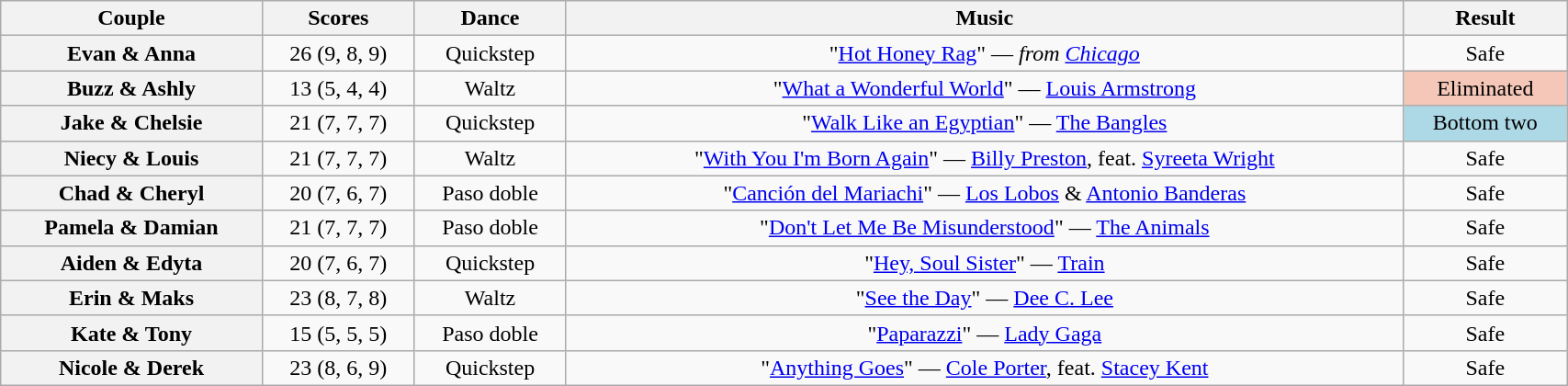<table class="wikitable sortable" style="text-align:center; width:90%">
<tr>
<th scope="col">Couple</th>
<th scope="col">Scores</th>
<th scope="col" class="unsortable">Dance</th>
<th scope="col" class="unsortable">Music</th>
<th scope="col" class="unsortable">Result</th>
</tr>
<tr>
<th scope="row">Evan & Anna</th>
<td>26 (9, 8, 9)</td>
<td>Quickstep</td>
<td>"<a href='#'>Hot Honey Rag</a>" — <em>from <a href='#'>Chicago</a></em></td>
<td>Safe</td>
</tr>
<tr>
<th scope="row">Buzz & Ashly</th>
<td>13 (5, 4, 4)</td>
<td>Waltz</td>
<td>"<a href='#'>What a Wonderful World</a>" — <a href='#'>Louis Armstrong</a></td>
<td bgcolor=f4c7b8>Eliminated</td>
</tr>
<tr>
<th scope="row">Jake & Chelsie</th>
<td>21 (7, 7, 7)</td>
<td>Quickstep</td>
<td>"<a href='#'>Walk Like an Egyptian</a>" — <a href='#'>The Bangles</a></td>
<td bgcolor=lightblue>Bottom two</td>
</tr>
<tr>
<th scope="row">Niecy & Louis</th>
<td>21 (7, 7, 7)</td>
<td>Waltz</td>
<td>"<a href='#'>With You I'm Born Again</a>" — <a href='#'>Billy Preston</a>, feat. <a href='#'>Syreeta Wright</a></td>
<td>Safe</td>
</tr>
<tr>
<th scope="row">Chad & Cheryl</th>
<td>20 (7, 6, 7)</td>
<td>Paso doble</td>
<td>"<a href='#'>Canción del Mariachi</a>" — <a href='#'>Los Lobos</a> & <a href='#'>Antonio Banderas</a></td>
<td>Safe</td>
</tr>
<tr>
<th scope="row">Pamela & Damian</th>
<td>21 (7, 7, 7)</td>
<td>Paso doble</td>
<td>"<a href='#'>Don't Let Me Be Misunderstood</a>" — <a href='#'>The Animals</a></td>
<td>Safe</td>
</tr>
<tr>
<th scope="row">Aiden & Edyta</th>
<td>20 (7, 6, 7)</td>
<td>Quickstep</td>
<td>"<a href='#'>Hey, Soul Sister</a>" — <a href='#'>Train</a></td>
<td>Safe</td>
</tr>
<tr>
<th scope="row">Erin & Maks</th>
<td>23 (8, 7, 8)</td>
<td>Waltz</td>
<td>"<a href='#'>See the Day</a>" — <a href='#'>Dee C. Lee</a></td>
<td>Safe</td>
</tr>
<tr>
<th scope="row">Kate & Tony</th>
<td>15 (5, 5, 5)</td>
<td>Paso doble</td>
<td>"<a href='#'>Paparazzi</a>" — <a href='#'>Lady Gaga</a></td>
<td>Safe</td>
</tr>
<tr>
<th scope="row">Nicole & Derek</th>
<td>23 (8, 6, 9)</td>
<td>Quickstep</td>
<td>"<a href='#'>Anything Goes</a>" — <a href='#'>Cole Porter</a>, feat. <a href='#'>Stacey Kent</a></td>
<td>Safe</td>
</tr>
</table>
